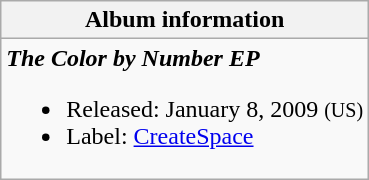<table class="wikitable">
<tr>
<th style="text-align:center;">Album information</th>
</tr>
<tr>
<td align="left"><strong><em>The Color by Number EP</em></strong><br><ul><li>Released:  January 8, 2009  <small>(US)</small></li><li>Label: <a href='#'>CreateSpace</a></li></ul></td>
</tr>
</table>
